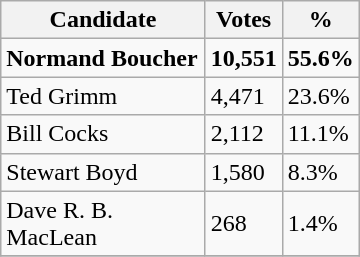<table class="wikitable" style="width:240px">
<tr>
<th>Candidate</th>
<th>Votes</th>
<th>%</th>
</tr>
<tr>
<td><strong>Normand Boucher</strong></td>
<td><strong>10,551</strong></td>
<td><strong>55.6%</strong></td>
</tr>
<tr>
<td>Ted Grimm</td>
<td>4,471</td>
<td>23.6%</td>
</tr>
<tr>
<td>Bill Cocks</td>
<td>2,112</td>
<td>11.1%</td>
</tr>
<tr>
<td>Stewart Boyd</td>
<td>1,580</td>
<td>8.3%</td>
</tr>
<tr>
<td>Dave R. B. MacLean</td>
<td>268</td>
<td>1.4%</td>
</tr>
<tr>
</tr>
</table>
